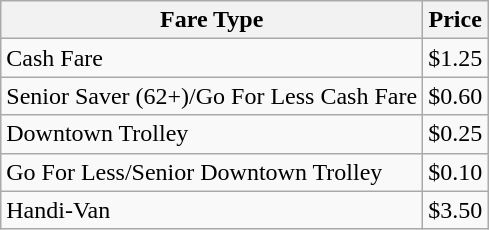<table class="wikitable">
<tr>
<th>Fare Type</th>
<th>Price</th>
</tr>
<tr>
<td>Cash Fare</td>
<td>$1.25</td>
</tr>
<tr>
<td>Senior Saver (62+)/Go For Less Cash Fare</td>
<td>$0.60</td>
</tr>
<tr>
<td>Downtown Trolley</td>
<td>$0.25</td>
</tr>
<tr>
<td>Go For Less/Senior Downtown Trolley</td>
<td>$0.10</td>
</tr>
<tr>
<td>Handi-Van</td>
<td>$3.50</td>
</tr>
</table>
